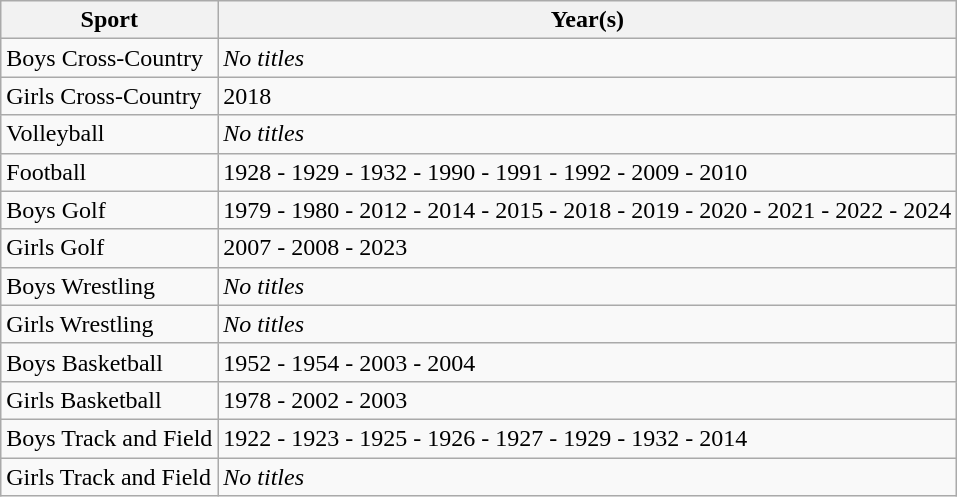<table class="wikitable">
<tr>
<th>Sport</th>
<th>Year(s)</th>
</tr>
<tr>
<td>Boys Cross-Country</td>
<td><em>No titles</em></td>
</tr>
<tr>
<td>Girls Cross-Country</td>
<td>2018</td>
</tr>
<tr>
<td>Volleyball</td>
<td><em>No titles</em></td>
</tr>
<tr>
<td>Football</td>
<td>1928 - 1929 - 1932 - 1990 - 1991 - 1992 - 2009 - 2010</td>
</tr>
<tr>
<td>Boys Golf</td>
<td>1979 - 1980 - 2012 - 2014 - 2015 - 2018 - 2019 - 2020 - 2021 - 2022 - 2024</td>
</tr>
<tr>
<td>Girls Golf</td>
<td>2007 - 2008 - 2023</td>
</tr>
<tr>
<td>Boys Wrestling</td>
<td><em>No titles</em></td>
</tr>
<tr>
<td>Girls Wrestling</td>
<td><em>No titles</em></td>
</tr>
<tr>
<td>Boys Basketball</td>
<td>1952 - 1954 - 2003 - 2004</td>
</tr>
<tr>
<td>Girls Basketball</td>
<td>1978 - 2002 - 2003</td>
</tr>
<tr>
<td>Boys Track and Field</td>
<td>1922 - 1923 - 1925 -  1926 - 1927 - 1929 - 1932 - 2014</td>
</tr>
<tr>
<td>Girls Track and Field</td>
<td><em>No titles</em></td>
</tr>
</table>
